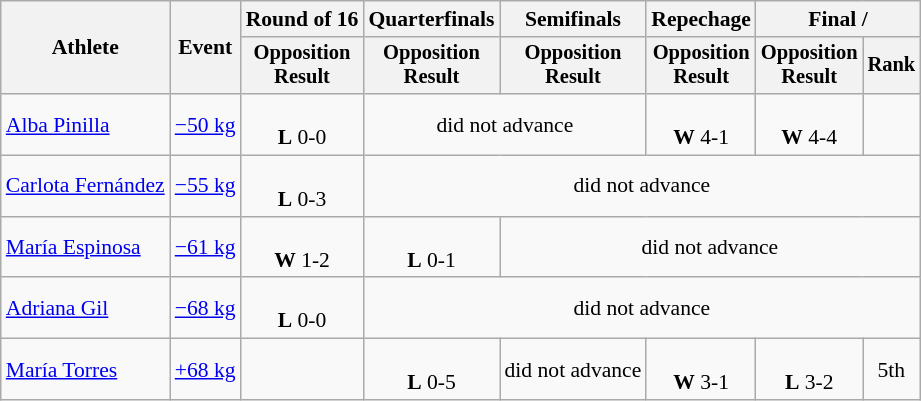<table class="wikitable" style="font-size:90%">
<tr>
<th rowspan="2">Athlete</th>
<th rowspan="2">Event</th>
<th>Round of 16</th>
<th>Quarterfinals</th>
<th>Semifinals</th>
<th>Repechage</th>
<th colspan=2>Final / </th>
</tr>
<tr style="font-size:95%">
<th>Opposition<br>Result</th>
<th>Opposition<br>Result</th>
<th>Opposition<br>Result</th>
<th>Opposition<br>Result</th>
<th>Opposition<br>Result</th>
<th>Rank</th>
</tr>
<tr align=center>
<td align=left><a href='#'>Alba Pinilla</a></td>
<td align=left><a href='#'>−50 kg</a></td>
<td><br><strong>L</strong> 0-0</td>
<td colspan=2>did not advance</td>
<td><br><strong>W</strong> 4-1</td>
<td><br><strong>W</strong> 4-4</td>
<td></td>
</tr>
<tr align=center>
<td align=left><a href='#'>Carlota Fernández</a></td>
<td align=left><a href='#'>−55 kg</a></td>
<td><br><strong>L</strong> 0-3</td>
<td colspan=5>did not advance</td>
</tr>
<tr align=center>
<td align=left><a href='#'>María Espinosa</a></td>
<td align=left><a href='#'>−61 kg</a></td>
<td><br><strong>W</strong> 1-2</td>
<td><br><strong>L</strong> 0-1</td>
<td colspan=4>did not advance</td>
</tr>
<tr align=center>
<td align=left><a href='#'>Adriana Gil</a></td>
<td align=left><a href='#'>−68 kg</a></td>
<td><br><strong>L</strong> 0-0</td>
<td colspan=5>did not advance</td>
</tr>
<tr align=center>
<td align=left><a href='#'>María Torres</a></td>
<td align=left><a href='#'>+68 kg</a></td>
<td></td>
<td><br><strong>L</strong> 0-5</td>
<td>did not advance</td>
<td><br><strong>W</strong> 3-1</td>
<td><br><strong>L</strong> 3-2</td>
<td>5th</td>
</tr>
</table>
